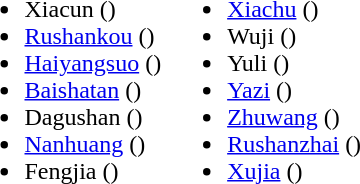<table>
<tr>
<td valign="top"><br><ul><li>Xiacun ()</li><li><a href='#'>Rushankou</a> ()</li><li><a href='#'>Haiyangsuo</a> ()</li><li><a href='#'>Baishatan</a> ()</li><li>Dagushan ()</li><li><a href='#'>Nanhuang</a> ()</li><li>Fengjia ()</li></ul></td>
<td valign="top"><br><ul><li><a href='#'>Xiachu</a> ()</li><li>Wuji ()</li><li>Yuli ()</li><li><a href='#'>Yazi</a> ()</li><li><a href='#'>Zhuwang</a> ()</li><li><a href='#'>Rushanzhai</a> ()</li><li><a href='#'>Xujia</a> ()</li></ul></td>
</tr>
</table>
